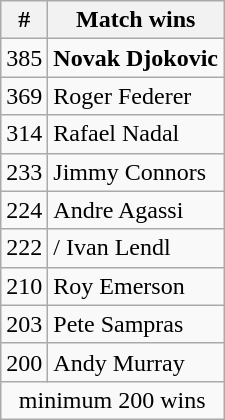<table class=wikitable style="display:inline-table;">
<tr>
<th>#</th>
<th>Match wins</th>
</tr>
<tr>
<td>385</td>
<td> <strong>Novak Djokovic</strong></td>
</tr>
<tr>
<td>369</td>
<td> Roger Federer</td>
</tr>
<tr>
<td>314</td>
<td> Rafael Nadal</td>
</tr>
<tr>
<td>233</td>
<td> Jimmy Connors</td>
</tr>
<tr>
<td>224</td>
<td> Andre Agassi</td>
</tr>
<tr>
<td>222</td>
<td>/ Ivan Lendl</td>
</tr>
<tr>
<td>210</td>
<td> Roy Emerson</td>
</tr>
<tr>
<td>203</td>
<td> Pete Sampras</td>
</tr>
<tr>
<td>200</td>
<td> Andy Murray</td>
</tr>
<tr>
<td colspan="3" style="text-align:center;">minimum 200 wins</td>
</tr>
</table>
